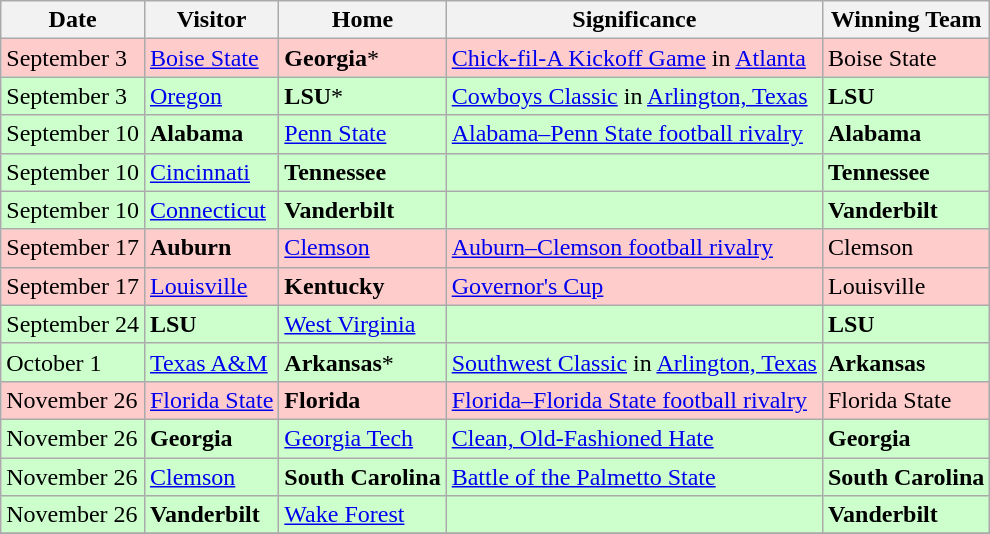<table class="wikitable">
<tr>
<th>Date</th>
<th>Visitor</th>
<th>Home</th>
<th>Significance</th>
<th>Winning Team</th>
</tr>
<tr bgcolor=ffcccc>
<td>September 3</td>
<td><a href='#'>Boise State</a></td>
<td><strong>Georgia</strong>*</td>
<td><a href='#'>Chick-fil-A Kickoff Game</a> in <a href='#'>Atlanta</a></td>
<td>Boise State</td>
</tr>
<tr bgcolor=#ccffcc>
<td>September 3</td>
<td><a href='#'>Oregon</a></td>
<td><strong>LSU</strong>*</td>
<td><a href='#'>Cowboys Classic</a> in <a href='#'>Arlington, Texas</a></td>
<td><strong>LSU</strong></td>
</tr>
<tr bgcolor=ccffcc>
<td>September 10</td>
<td><strong>Alabama</strong></td>
<td><a href='#'>Penn State</a></td>
<td><a href='#'>Alabama–Penn State football rivalry</a></td>
<td><strong>Alabama</strong></td>
</tr>
<tr bgcolor=ccffcc>
<td>September 10</td>
<td><a href='#'>Cincinnati</a></td>
<td><strong>Tennessee</strong></td>
<td></td>
<td><strong>Tennessee</strong></td>
</tr>
<tr bgcolor=ccffcc>
<td>September 10</td>
<td><a href='#'>Connecticut</a></td>
<td><strong>Vanderbilt</strong></td>
<td></td>
<td><strong>Vanderbilt</strong></td>
</tr>
<tr bgcolor=ffcccc>
<td>September 17</td>
<td><strong>Auburn</strong></td>
<td><a href='#'>Clemson</a></td>
<td><a href='#'>Auburn–Clemson football rivalry</a></td>
<td>Clemson</td>
</tr>
<tr bgcolor=ffcccc>
<td>September 17</td>
<td><a href='#'>Louisville</a></td>
<td><strong>Kentucky</strong></td>
<td><a href='#'>Governor's Cup</a></td>
<td>Louisville</td>
</tr>
<tr bgcolor=ccffcc>
<td>September 24</td>
<td><strong>LSU</strong></td>
<td><a href='#'>West Virginia</a></td>
<td></td>
<td><strong>LSU</strong></td>
</tr>
<tr bgcolor=ccffcc>
<td>October 1</td>
<td><a href='#'>Texas A&M</a></td>
<td><strong>Arkansas</strong>*</td>
<td><a href='#'>Southwest Classic</a> in <a href='#'>Arlington, Texas</a></td>
<td><strong>Arkansas</strong></td>
</tr>
<tr bgcolor=ffcccc>
<td>November 26</td>
<td><a href='#'>Florida State</a></td>
<td><strong>Florida</strong></td>
<td><a href='#'>Florida–Florida State football rivalry</a></td>
<td>Florida State</td>
</tr>
<tr bgcolor=ccffcc>
<td>November 26</td>
<td><strong>Georgia</strong></td>
<td><a href='#'>Georgia Tech</a></td>
<td><a href='#'>Clean, Old-Fashioned Hate</a></td>
<td><strong>Georgia</strong></td>
</tr>
<tr bgcolor=ccffcc>
<td>November 26</td>
<td><a href='#'>Clemson</a></td>
<td><strong>South Carolina</strong></td>
<td><a href='#'>Battle of the Palmetto State</a></td>
<td><strong>South Carolina</strong></td>
</tr>
<tr bgcolor=ccffcc>
<td>November 26</td>
<td><strong>Vanderbilt</strong></td>
<td><a href='#'>Wake Forest</a></td>
<td></td>
<td><strong>Vanderbilt</strong></td>
</tr>
<tr>
</tr>
</table>
